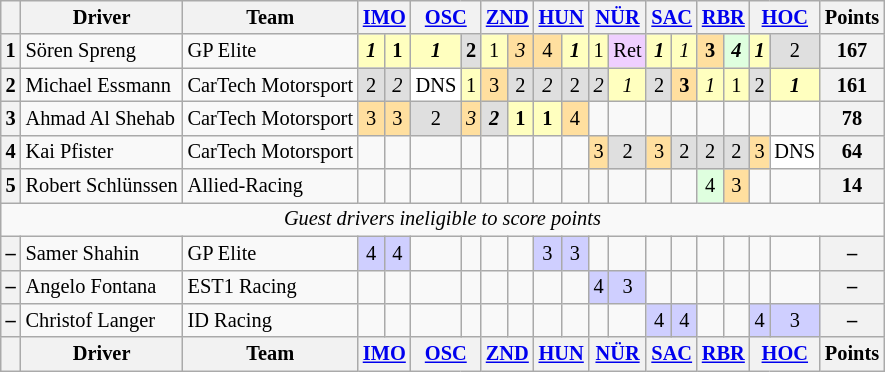<table class="wikitable" style="font-size:85%; text-align:center">
<tr>
<th></th>
<th>Driver</th>
<th>Team</th>
<th colspan="2"><a href='#'>IMO</a><br></th>
<th colspan="2"><a href='#'>OSC</a><br></th>
<th colspan="2"><a href='#'>ZND</a><br></th>
<th colspan="2"><a href='#'>HUN</a><br></th>
<th colspan="2"><a href='#'>NÜR</a><br></th>
<th colspan="2"><a href='#'>SAC</a><br></th>
<th colspan="2"><a href='#'>RBR</a><br></th>
<th colspan="2"><a href='#'>HOC</a><br></th>
<th>Points</th>
</tr>
<tr>
<th>1</th>
<td align="left"> Sören Spreng</td>
<td align="left"> GP Elite</td>
<td style="background:#ffffbf;"><strong><em>1</em></strong></td>
<td style="background:#ffffbf;"><strong>1</strong></td>
<td style="background:#ffffbf;"><strong><em>1</em></strong></td>
<td style="background:#dfdfdf;"><strong>2</strong></td>
<td style="background:#ffffbf;">1</td>
<td style="background:#ffdf9f;"><em>3</em></td>
<td style="background:#ffdf9f;">4</td>
<td style="background:#ffffbf;"><strong><em>1</em></strong></td>
<td style="background:#ffffbf;">1</td>
<td style="background:#efcfff;">Ret</td>
<td style="background:#ffffbf;"><strong><em>1</em></strong></td>
<td style="background:#ffffbf;"><em>1</em></td>
<td style="background:#ffdf9f;"><strong>3</strong></td>
<td style="background:#dfffdf;"><strong><em>4</em></strong></td>
<td style="background:#ffffbf;"><strong><em>1</em></strong></td>
<td style="background:#dfdfdf;">2</td>
<th>167</th>
</tr>
<tr>
<th>2</th>
<td align="left"> Michael Essmann</td>
<td align="left"> CarTech Motorsport</td>
<td style="background:#dfdfdf;">2</td>
<td style="background:#dfdfdf;"><em>2</em></td>
<td style="background:#ffffff;">DNS</td>
<td style="background:#ffffbf;">1</td>
<td style="background:#ffdf9f;">3</td>
<td style="background:#dfdfdf;">2</td>
<td style="background:#dfdfdf;"><em>2</em></td>
<td style="background:#dfdfdf;">2</td>
<td style="background:#dfdfdf;"><em>2</em></td>
<td style="background:#ffffbf;"><em>1</em></td>
<td style="background:#dfdfdf;">2</td>
<td style="background:#ffdf9f;"><strong>3</strong></td>
<td style="background:#ffffbf;"><em>1</em></td>
<td style="background:#ffffbf;">1</td>
<td style="background:#dfdfdf;">2</td>
<td style="background:#ffffbf;"><strong><em>1</em></strong></td>
<th>161</th>
</tr>
<tr>
<th>3</th>
<td align="left"> Ahmad Al Shehab</td>
<td align="left"> CarTech Motorsport</td>
<td style="background:#ffdf9f;">3</td>
<td style="background:#ffdf9f;">3</td>
<td style="background:#dfdfdf;">2</td>
<td style="background:#ffdf9f;"><em>3</em></td>
<td style="background:#dfdfdf;"><strong><em>2</em></strong></td>
<td style="background:#ffffbf;"><strong>1</strong></td>
<td style="background:#ffffbf;"><strong>1</strong></td>
<td style="background:#ffdf9f;">4</td>
<td></td>
<td></td>
<td></td>
<td></td>
<td></td>
<td></td>
<td></td>
<td></td>
<th>78</th>
</tr>
<tr>
<th>4</th>
<td align="left"> Kai Pfister</td>
<td align="left"> CarTech Motorsport</td>
<td></td>
<td></td>
<td></td>
<td></td>
<td></td>
<td></td>
<td></td>
<td></td>
<td style="background:#ffdf9f;">3</td>
<td style="background:#dfdfdf;">2</td>
<td style="background:#ffdf9f;">3</td>
<td style="background:#dfdfdf;">2</td>
<td style="background:#dfdfdf;">2</td>
<td style="background:#dfdfdf;">2</td>
<td style="background:#ffdf9f;">3</td>
<td style="background:#ffffff;">DNS</td>
<th>64</th>
</tr>
<tr>
<th>5</th>
<td align="left"> Robert Schlünssen</td>
<td align="left"> Allied-Racing</td>
<td></td>
<td></td>
<td></td>
<td></td>
<td></td>
<td></td>
<td></td>
<td></td>
<td></td>
<td></td>
<td></td>
<td></td>
<td style="background:#dfffdf;">4</td>
<td style="background:#ffdf9f;">3</td>
<td></td>
<td></td>
<th>14</th>
</tr>
<tr>
<td colspan="20"><em>Guest drivers ineligible to score points</em></td>
</tr>
<tr>
<th>–</th>
<td align="left"> Samer Shahin</td>
<td align="left"> GP Elite</td>
<td style="background:#cfcfff;">4</td>
<td style="background:#cfcfff;">4</td>
<td></td>
<td></td>
<td></td>
<td></td>
<td style="background:#cfcfff;">3</td>
<td style="background:#cfcfff;">3</td>
<td></td>
<td></td>
<td></td>
<td></td>
<td></td>
<td></td>
<td></td>
<td></td>
<th>–</th>
</tr>
<tr>
<th>–</th>
<td align="left"> Angelo Fontana</td>
<td align="left"> EST1 Racing</td>
<td></td>
<td></td>
<td></td>
<td></td>
<td></td>
<td></td>
<td></td>
<td></td>
<td style="background:#cfcfff;">4</td>
<td style="background:#cfcfff;">3</td>
<td></td>
<td></td>
<td></td>
<td></td>
<td></td>
<td></td>
<th>–</th>
</tr>
<tr>
<th>–</th>
<td align="left"> Christof Langer</td>
<td align="left"> ID Racing</td>
<td></td>
<td></td>
<td></td>
<td></td>
<td></td>
<td></td>
<td></td>
<td></td>
<td></td>
<td></td>
<td style="background:#cfcfff;">4</td>
<td style="background:#cfcfff;">4</td>
<td></td>
<td></td>
<td style="background:#cfcfff;">4</td>
<td style="background:#cfcfff;">3</td>
<th>–</th>
</tr>
<tr>
<th></th>
<th>Driver</th>
<th>Team</th>
<th colspan="2"><a href='#'>IMO</a><br></th>
<th colspan="2"><a href='#'>OSC</a><br></th>
<th colspan="2"><a href='#'>ZND</a><br></th>
<th colspan="2"><a href='#'>HUN</a><br></th>
<th colspan="2"><a href='#'>NÜR</a><br></th>
<th colspan="2"><a href='#'>SAC</a><br></th>
<th colspan="2"><a href='#'>RBR</a><br></th>
<th colspan="2"><a href='#'>HOC</a><br></th>
<th>Points</th>
</tr>
</table>
